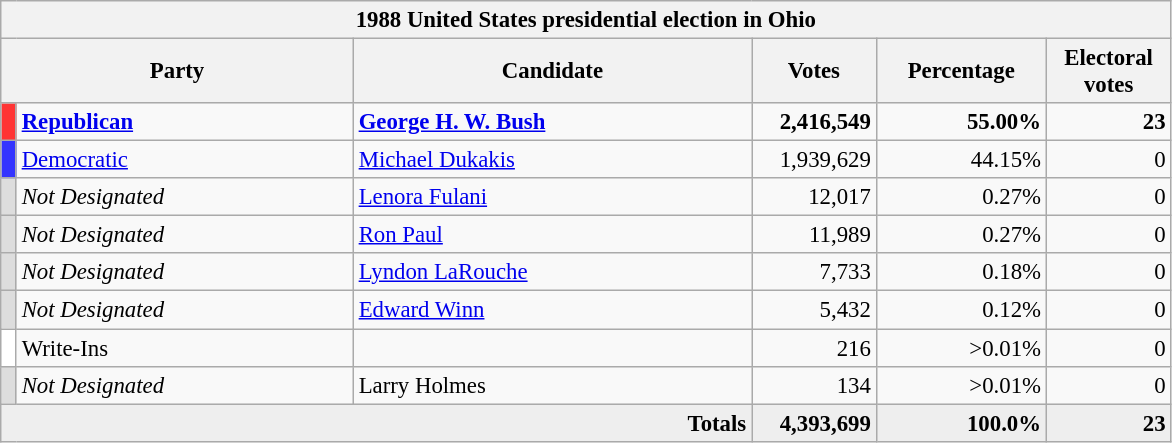<table class="wikitable" style="font-size: 95%;">
<tr>
<th colspan="6">1988 United States presidential election in Ohio</th>
</tr>
<tr>
<th colspan="2" style="width: 15em">Party</th>
<th style="width: 17em">Candidate</th>
<th style="width: 5em">Votes</th>
<th style="width: 7em">Percentage</th>
<th style="width: 5em">Electoral votes</th>
</tr>
<tr>
<th style="background:#f33; width:3px;"></th>
<td style="width: 210px"><strong><a href='#'>Republican</a></strong></td>
<td><strong><a href='#'>George H. W. Bush</a></strong></td>
<td style="text-align:right;"><strong>2,416,549</strong></td>
<td style="text-align:right;"><strong>55.00%</strong></td>
<td style="text-align:right;"><strong>23</strong></td>
</tr>
<tr>
<th style="background:#33f; width:3px;"></th>
<td style="width: 210px"><a href='#'>Democratic</a></td>
<td><a href='#'>Michael Dukakis</a></td>
<td style="text-align:right;">1,939,629</td>
<td style="text-align:right;">44.15%</td>
<td style="text-align:right;">0</td>
</tr>
<tr>
<th style="background:#DDDDDD; width:3px;"></th>
<td style="width: 210px"><em>Not Designated</em></td>
<td><a href='#'>Lenora Fulani</a></td>
<td style="text-align:right;">12,017</td>
<td style="text-align:right;">0.27%</td>
<td style="text-align:right;">0</td>
</tr>
<tr>
<th style="background:#DDDDDD; width:3px;"></th>
<td style="width: 210px"><em>Not Designated</em></td>
<td><a href='#'>Ron Paul</a></td>
<td style="text-align:right;">11,989</td>
<td style="text-align:right;">0.27%</td>
<td style="text-align:right;">0</td>
</tr>
<tr>
<th style="background:#DDDDDD; width:3px;"></th>
<td style="width: 210px"><em>Not Designated</em></td>
<td><a href='#'>Lyndon LaRouche</a></td>
<td style="text-align:right;">7,733</td>
<td style="text-align:right;">0.18%</td>
<td style="text-align:right;">0</td>
</tr>
<tr>
<th style="background:#DDDDDD; width:3px;"></th>
<td style="width: 210px"><em>Not Designated</em></td>
<td><a href='#'>Edward Winn</a></td>
<td style="text-align:right;">5,432</td>
<td style="text-align:right;">0.12%</td>
<td style="text-align:right;">0</td>
</tr>
<tr>
<th style="background:#FFFFFF; width:3px;"></th>
<td style="width: 210px">Write-Ins</td>
<td></td>
<td style="text-align:right;">216</td>
<td style="text-align:right;">>0.01%</td>
<td style="text-align:right;">0</td>
</tr>
<tr>
<th style="background:#DDDDDD; width:3px;"></th>
<td style="width: 210px"><em>Not Designated</em></td>
<td>Larry Holmes</td>
<td style="text-align:right;">134</td>
<td style="text-align:right;">>0.01%</td>
<td style="text-align:right;">0</td>
</tr>
<tr style="background:#eee; text-align:right;">
<td colspan="3"><strong>Totals</strong></td>
<td><strong>4,393,699</strong></td>
<td><strong>100.0%</strong></td>
<td><strong>23</strong></td>
</tr>
</table>
